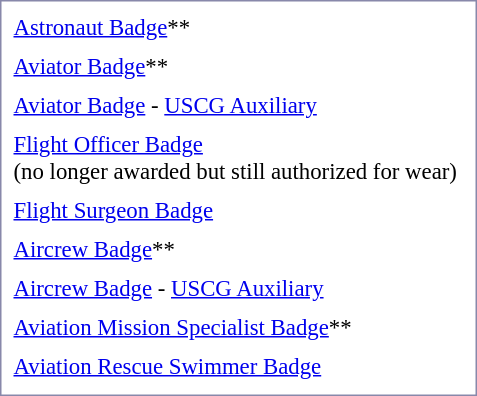<table style="border:1px solid #8888aa; padding:5px; font-size:95%; float: left; margin: 0px 12px 12px 0px;">
<tr>
<td align="left"><a href='#'>Astronaut Badge</a>**</td>
<td align="center"></td>
</tr>
<tr>
<td></td>
</tr>
<tr>
<td align="left"><a href='#'>Aviator Badge</a>**</td>
<td align="center"></td>
</tr>
<tr>
<td></td>
</tr>
<tr>
<td align="left"><a href='#'>Aviator Badge</a> - <a href='#'>USCG Auxiliary</a></td>
<td align="center"></td>
</tr>
<tr>
<td></td>
</tr>
<tr>
<td align="left"><a href='#'>Flight Officer Badge</a> <br>(no longer awarded but still authorized for wear)</td>
<td align="center"></td>
</tr>
<tr>
<td></td>
</tr>
<tr>
<td align="left"><a href='#'>Flight Surgeon Badge</a></td>
<td align="center"></td>
</tr>
<tr>
<td></td>
</tr>
<tr>
<td align="left"><a href='#'>Aircrew Badge</a>**</td>
<td align="center"></td>
</tr>
<tr>
<td></td>
</tr>
<tr>
<td align="left"><a href='#'>Aircrew Badge</a> - <a href='#'>USCG Auxiliary</a></td>
<td align="center"></td>
</tr>
<tr>
<td></td>
</tr>
<tr>
<td align="left"><a href='#'>Aviation Mission Specialist Badge</a>**</td>
<td align="center"></td>
</tr>
<tr>
<td></td>
</tr>
<tr>
<td align="left"><a href='#'>Aviation Rescue Swimmer Badge</a></td>
<td align="center"></td>
</tr>
<tr>
</tr>
</table>
